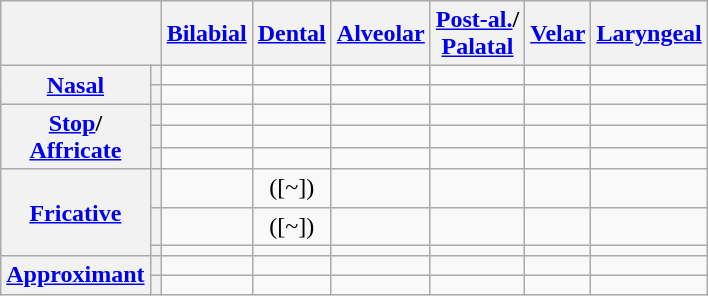<table class="wikitable" style="margin: 1em auto; text-align: center;">
<tr>
<th colspan=2></th>
<th><a href='#'>Bilabial</a></th>
<th><a href='#'>Dental</a></th>
<th><a href='#'>Alveolar</a></th>
<th><a href='#'>Post-al.</a>/<br><a href='#'>Palatal</a></th>
<th><a href='#'>Velar</a></th>
<th><a href='#'>Laryngeal</a></th>
</tr>
<tr>
<th rowspan=2><a href='#'>Nasal</a></th>
<th></th>
<td></td>
<td></td>
<td></td>
<td></td>
<td></td>
<td></td>
</tr>
<tr>
<th></th>
<td></td>
<td></td>
<td></td>
<td></td>
<td></td>
<td></td>
</tr>
<tr>
<th rowspan=3><a href='#'>Stop</a>/<br><a href='#'>Affricate</a></th>
<th></th>
<td></td>
<td></td>
<td></td>
<td></td>
<td></td>
<td></td>
</tr>
<tr>
<th></th>
<td></td>
<td></td>
<td></td>
<td></td>
<td></td>
<td></td>
</tr>
<tr>
<th></th>
<td></td>
<td></td>
<td></td>
<td></td>
<td></td>
<td></td>
</tr>
<tr>
<th rowspan=3><a href='#'>Fricative</a></th>
<th></th>
<td></td>
<td> ([~])</td>
<td></td>
<td></td>
<td></td>
<td></td>
</tr>
<tr>
<th></th>
<td></td>
<td> ([~])</td>
<td></td>
<td></td>
<td></td>
<td></td>
</tr>
<tr>
<th></th>
<td></td>
<td></td>
<td></td>
<td></td>
<td></td>
<td></td>
</tr>
<tr>
<th rowspan=2><a href='#'>Approximant</a></th>
<th></th>
<td></td>
<td></td>
<td></td>
<td></td>
<td></td>
<td></td>
</tr>
<tr>
<th></th>
<td></td>
<td></td>
<td></td>
<td></td>
<td></td>
<td></td>
</tr>
</table>
